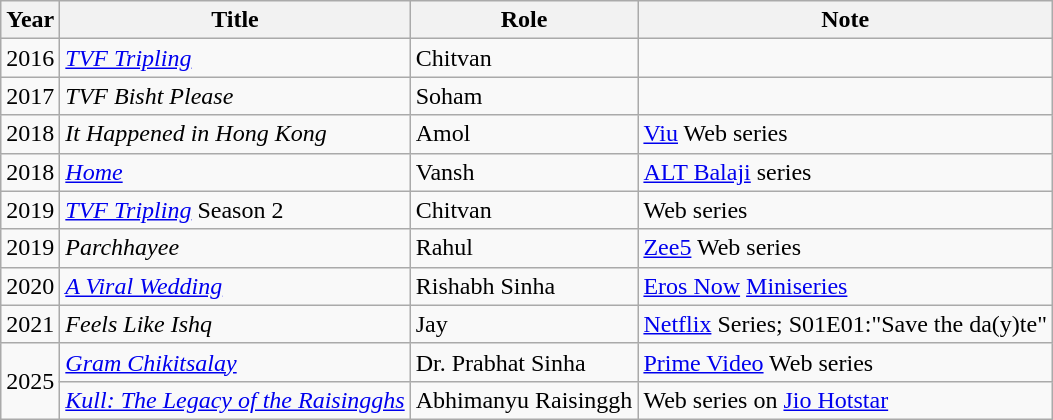<table class="wikitable sortable">
<tr>
<th>Year</th>
<th>Title</th>
<th>Role</th>
<th>Note</th>
</tr>
<tr>
<td>2016</td>
<td><em><a href='#'>TVF Tripling</a></em></td>
<td>Chitvan</td>
<td></td>
</tr>
<tr>
<td>2017</td>
<td><em>TVF Bisht Please</em></td>
<td>Soham</td>
<td></td>
</tr>
<tr>
<td>2018</td>
<td><em>It Happened in Hong Kong </em></td>
<td>Amol</td>
<td><a href='#'>Viu</a> Web series</td>
</tr>
<tr>
<td>2018</td>
<td><em><a href='#'>Home</a></em></td>
<td>Vansh</td>
<td><a href='#'>ALT Balaji</a> series</td>
</tr>
<tr>
<td>2019</td>
<td><em><a href='#'>TVF Tripling</a></em> Season 2</td>
<td>Chitvan</td>
<td>Web series</td>
</tr>
<tr>
<td>2019</td>
<td><em>Parchhayee</em></td>
<td>Rahul</td>
<td><a href='#'>Zee5</a> Web series</td>
</tr>
<tr>
<td>2020</td>
<td><em><a href='#'>A Viral Wedding</a></em></td>
<td>Rishabh Sinha</td>
<td><a href='#'>Eros Now</a> <a href='#'>Miniseries</a></td>
</tr>
<tr>
<td>2021</td>
<td><em>Feels Like Ishq</em></td>
<td>Jay</td>
<td><a href='#'>Netflix</a> Series; S01E01:"Save the da(y)te"</td>
</tr>
<tr>
<td rowspan=2>2025</td>
<td><em><a href='#'>Gram Chikitsalay</a></em></td>
<td>Dr. Prabhat Sinha</td>
<td><a href='#'>Prime Video</a> Web series</td>
</tr>
<tr>
<td><em><a href='#'>Kull: The Legacy of the Raisingghs</a></em></td>
<td>Abhimanyu Raisinggh</td>
<td>Web series on <a href='#'>Jio Hotstar</a></td>
</tr>
</table>
